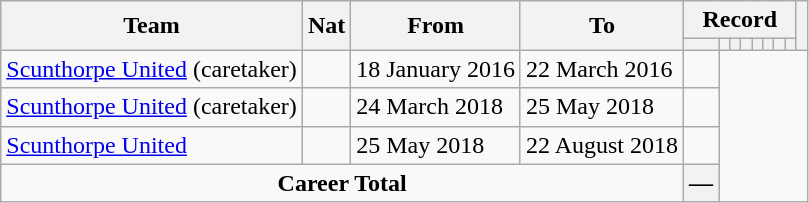<table class="wikitable" style="text-align: center">
<tr>
<th rowspan="2">Team</th>
<th rowspan="2">Nat</th>
<th rowspan="2">From</th>
<th rowspan="2">To</th>
<th colspan="8">Record</th>
<th rowspan=2></th>
</tr>
<tr>
<th></th>
<th></th>
<th></th>
<th></th>
<th></th>
<th></th>
<th></th>
<th></th>
</tr>
<tr>
<td align="left"><a href='#'>Scunthorpe United</a> (caretaker)</td>
<td></td>
<td align=left>18 January 2016</td>
<td align=left>22 March 2016<br></td>
<td></td>
</tr>
<tr>
<td align="left"><a href='#'>Scunthorpe United</a> (caretaker)</td>
<td></td>
<td align=left>24 March 2018</td>
<td align=left>25 May 2018<br></td>
<td></td>
</tr>
<tr>
<td align="left"><a href='#'>Scunthorpe United</a></td>
<td></td>
<td align=left>25 May 2018</td>
<td align=left>22 August 2018<br></td>
<td></td>
</tr>
<tr>
<td colspan=4><strong>Career Total</strong><br></td>
<th>—</th>
</tr>
</table>
